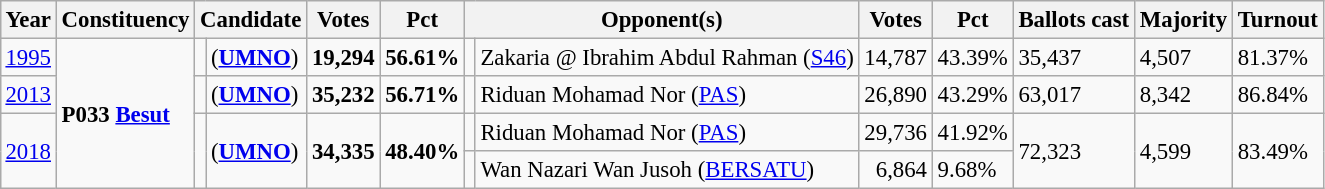<table class="wikitable" style="margin:0.5em ; font-size:95%">
<tr>
<th>Year</th>
<th>Constituency</th>
<th colspan=2>Candidate</th>
<th>Votes</th>
<th>Pct</th>
<th colspan=2>Opponent(s)</th>
<th>Votes</th>
<th>Pct</th>
<th>Ballots cast</th>
<th>Majority</th>
<th>Turnout</th>
</tr>
<tr>
<td><a href='#'>1995</a></td>
<td rowspan=4><strong>P033 <a href='#'>Besut</a></strong></td>
<td></td>
<td> (<a href='#'><strong>UMNO</strong></a>)</td>
<td align="right"><strong>19,294</strong></td>
<td><strong>56.61%</strong></td>
<td></td>
<td>Zakaria @ Ibrahim Abdul Rahman (<a href='#'>S46</a>)</td>
<td align="right">14,787</td>
<td>43.39%</td>
<td>35,437</td>
<td>4,507</td>
<td>81.37%</td>
</tr>
<tr>
<td><a href='#'>2013</a></td>
<td></td>
<td> (<a href='#'><strong>UMNO</strong></a>)</td>
<td align="right"><strong>35,232</strong></td>
<td><strong>56.71%</strong></td>
<td></td>
<td>Riduan Mohamad Nor (<a href='#'>PAS</a>)</td>
<td align="right">26,890</td>
<td>43.29%</td>
<td>63,017</td>
<td>8,342</td>
<td>86.84%</td>
</tr>
<tr>
<td rowspan=2><a href='#'>2018</a></td>
<td rowspan=2 ></td>
<td rowspan=2> (<a href='#'><strong>UMNO</strong></a>)</td>
<td rowspan=2 align="right"><strong>34,335</strong></td>
<td rowspan=2><strong>48.40%</strong></td>
<td></td>
<td>Riduan Mohamad Nor (<a href='#'>PAS</a>)</td>
<td align="right">29,736</td>
<td>41.92%</td>
<td rowspan=2>72,323</td>
<td rowspan=2>4,599</td>
<td rowspan=2>83.49%</td>
</tr>
<tr>
<td></td>
<td>Wan Nazari Wan Jusoh  (<a href='#'>BERSATU</a>)</td>
<td align="right">6,864</td>
<td>9.68%</td>
</tr>
</table>
